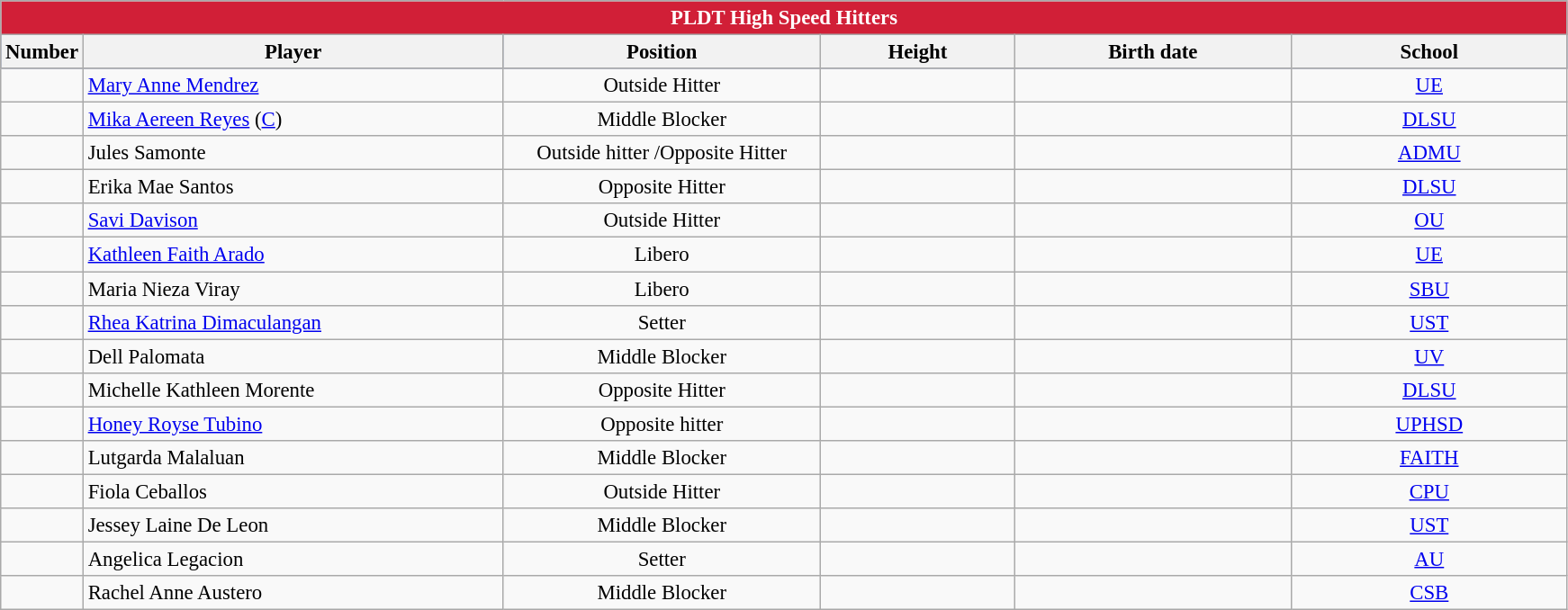<table class="wikitable sortable" style="font-size:95%; text-align:left;">
<tr>
<th colspan="6" style= "background:#D11F37; color:white; text-align: center"><strong>PLDT High Speed Hitters</strong></th>
</tr>
<tr style="background:#244183;">
<th style= "align=center; width:2em;">Number</th>
<th style= "align=center;width:20em;">Player</th>
<th style= "align=center; width:15em;">Position</th>
<th style= "align=center; width:9em;">Height</th>
<th style= "align=center; width:13em;">Birth date</th>
<th style= "align=center; width:13em;">School</th>
</tr>
<tr align=center>
<td></td>
<td align=left> <a href='#'>Mary Anne Mendrez</a></td>
<td>Outside Hitter</td>
<td></td>
<td align=right></td>
<td><a href='#'>UE</a></td>
</tr>
<tr align=center>
<td></td>
<td align=left> <a href='#'>Mika Aereen Reyes</a> (<a href='#'>C</a>)</td>
<td>Middle Blocker</td>
<td></td>
<td align=right></td>
<td><a href='#'>DLSU</a></td>
</tr>
<tr align=center>
<td></td>
<td align=left> Jules Samonte</td>
<td>Outside hitter /Opposite Hitter</td>
<td></td>
<td align=right></td>
<td><a href='#'>ADMU</a></td>
</tr>
<tr align=center>
<td></td>
<td align=left> Erika Mae Santos</td>
<td>Opposite Hitter</td>
<td></td>
<td align=right></td>
<td><a href='#'>DLSU</a></td>
</tr>
<tr align=center>
<td></td>
<td align=left> <a href='#'>Savi Davison</a></td>
<td>Outside Hitter</td>
<td></td>
<td align=right></td>
<td><a href='#'>OU</a></td>
</tr>
<tr align=center>
<td></td>
<td align=left> <a href='#'>Kathleen Faith Arado</a></td>
<td>Libero</td>
<td></td>
<td align=right></td>
<td><a href='#'>UE</a></td>
</tr>
<tr align=center>
<td></td>
<td align=left> Maria Nieza Viray</td>
<td>Libero</td>
<td></td>
<td align=right></td>
<td><a href='#'>SBU</a></td>
</tr>
<tr align=center>
<td></td>
<td align=left> <a href='#'>Rhea Katrina Dimaculangan</a></td>
<td>Setter</td>
<td></td>
<td align=right></td>
<td><a href='#'>UST</a></td>
</tr>
<tr align=center>
<td></td>
<td align=left> Dell Palomata</td>
<td>Middle Blocker</td>
<td></td>
<td align=right></td>
<td><a href='#'>UV</a></td>
</tr>
<tr align=center>
<td></td>
<td align=left> Michelle Kathleen Morente</td>
<td>Opposite Hitter</td>
<td></td>
<td align=right></td>
<td><a href='#'>DLSU</a></td>
</tr>
<tr align=center>
<td></td>
<td align=left> <a href='#'>Honey Royse Tubino</a></td>
<td>Opposite hitter</td>
<td></td>
<td align=right></td>
<td><a href='#'>UPHSD</a></td>
</tr>
<tr align=center>
<td></td>
<td align=left> Lutgarda Malaluan</td>
<td>Middle Blocker</td>
<td></td>
<td align=right></td>
<td><a href='#'>FAITH</a></td>
</tr>
<tr align=center>
<td></td>
<td align=left> Fiola Ceballos</td>
<td>Outside Hitter</td>
<td></td>
<td align=right></td>
<td><a href='#'>CPU</a></td>
</tr>
<tr align=center>
<td></td>
<td align=left> Jessey Laine De Leon</td>
<td>Middle Blocker</td>
<td></td>
<td align=right></td>
<td><a href='#'>UST</a></td>
</tr>
<tr align=center>
<td></td>
<td align=left> Angelica Legacion</td>
<td>Setter</td>
<td></td>
<td align=right></td>
<td><a href='#'>AU</a></td>
</tr>
<tr align=center>
<td></td>
<td align=left> Rachel Anne Austero</td>
<td>Middle Blocker</td>
<td></td>
<td align=right></td>
<td><a href='#'>CSB</a></td>
</tr>
</table>
